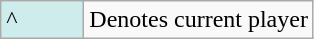<table class="wikitable">
<tr>
<td style="background:#cfecec; width:3em;">^</td>
<td>Denotes current player</td>
</tr>
</table>
